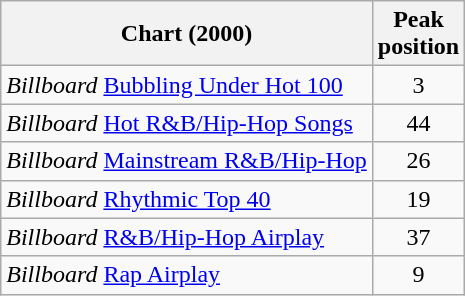<table class="wikitable">
<tr>
<th>Chart (2000)</th>
<th>Peak<br>position</th>
</tr>
<tr>
<td><em>Billboard</em> <a href='#'>Bubbling Under Hot 100</a></td>
<td align="center">3</td>
</tr>
<tr>
<td><em>Billboard</em> <a href='#'>Hot R&B/Hip-Hop Songs</a></td>
<td align="center">44</td>
</tr>
<tr>
<td><em>Billboard</em> <a href='#'>Mainstream R&B/Hip-Hop</a></td>
<td align="center">26</td>
</tr>
<tr>
<td><em>Billboard</em> <a href='#'>Rhythmic Top 40</a></td>
<td align="center">19</td>
</tr>
<tr>
<td><em>Billboard</em> <a href='#'>R&B/Hip-Hop Airplay</a></td>
<td align="center">37</td>
</tr>
<tr>
<td><em>Billboard</em> <a href='#'>Rap Airplay</a></td>
<td align="center">9</td>
</tr>
</table>
